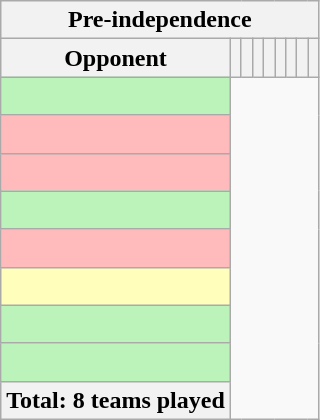<table class="wikitable sortable" style="text-align: center">
<tr>
<th colspan="9">Pre-independence</th>
</tr>
<tr style="color:black;">
<th>Opponent</th>
<th></th>
<th></th>
<th></th>
<th></th>
<th></th>
<th></th>
<th></th>
<th></th>
</tr>
<tr bgcolor="#bbf3bb">
<td style="text-align:left;"><br></td>
</tr>
<tr bgcolor="#ffbbbb">
<td style="text-align:left;"><br></td>
</tr>
<tr bgcolor="#ffbbbb">
<td style="text-align:left;"><br></td>
</tr>
<tr bgcolor="#bbf3bb">
<td style="text-align:left;"><br></td>
</tr>
<tr bgcolor="#ffbbbb">
<td style="text-align:left;"><br></td>
</tr>
<tr bgcolor="#ffffbb">
<td style="text-align:left;"><br></td>
</tr>
<tr bgcolor="#bbf3bb">
<td style="text-align:left;"><br></td>
</tr>
<tr bgcolor="#bbf3bb">
<td style="text-align:left;"><br></td>
</tr>
<tr class="sortbottom">
<th>Total: 8 teams played<br></th>
</tr>
</table>
